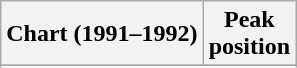<table class="wikitable sortable plainrowheaders" style="text-align:center">
<tr>
<th scope="col">Chart (1991–1992)</th>
<th scope="col">Peak<br> position</th>
</tr>
<tr>
</tr>
<tr>
</tr>
<tr>
</tr>
<tr>
</tr>
<tr>
</tr>
<tr>
</tr>
</table>
